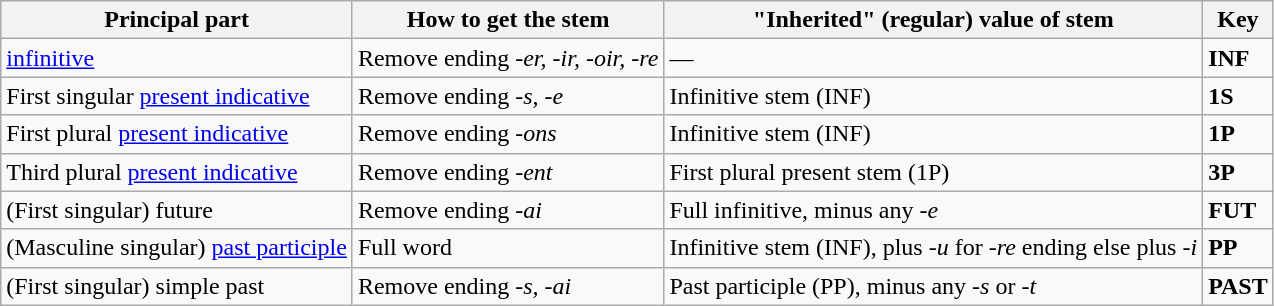<table class="wikitable">
<tr>
<th>Principal part</th>
<th>How to get the stem</th>
<th>"Inherited" (regular) value of stem</th>
<th>Key</th>
</tr>
<tr>
<td><a href='#'>infinitive</a></td>
<td>Remove ending <em>-er, -ir, -oir, -re</em></td>
<td>—</td>
<td><strong>INF</strong></td>
</tr>
<tr>
<td>First singular <a href='#'>present indicative</a></td>
<td>Remove ending <em>-s, -e</em></td>
<td>Infinitive stem (INF)</td>
<td><strong>1S</strong></td>
</tr>
<tr>
<td>First plural <a href='#'>present indicative</a></td>
<td>Remove ending <em>-ons</em></td>
<td>Infinitive stem (INF)</td>
<td><strong>1P</strong></td>
</tr>
<tr>
<td>Third plural <a href='#'>present indicative</a></td>
<td>Remove ending <em>-ent</em></td>
<td>First plural present stem (1P)</td>
<td><strong>3P</strong></td>
</tr>
<tr>
<td>(First singular) future</td>
<td>Remove ending <em>-ai</em></td>
<td>Full infinitive, minus any <em>-e</em></td>
<td><strong>FUT</strong></td>
</tr>
<tr>
<td>(Masculine singular) <a href='#'>past participle</a></td>
<td>Full word</td>
<td>Infinitive stem (INF), plus <em>-u</em> for <em>-re</em> ending else plus <em>-i</em></td>
<td><strong>PP</strong></td>
</tr>
<tr>
<td>(First singular) simple past</td>
<td>Remove ending <em>-s, -ai</em></td>
<td>Past participle (PP), minus any <em>-s</em> or <em>-t</em></td>
<td><strong>PAST</strong></td>
</tr>
</table>
